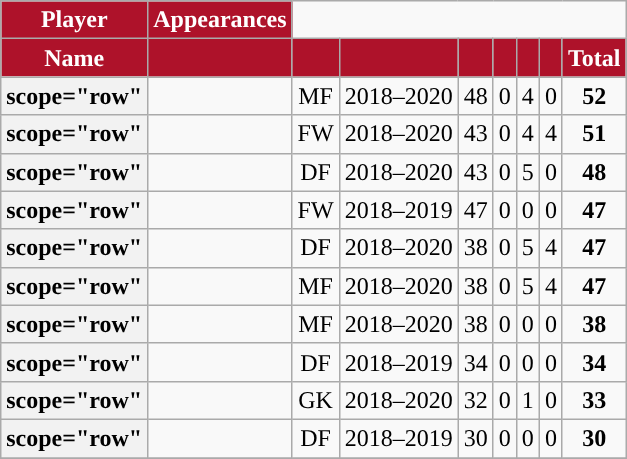<table class="wikitable sortable" style="text-align:center;">
<tr>
<th style="background:#AE122A; color:#FFF; ">Player</th>
<th style="background:#AE122A; color:#FFF; ">Appearances</th>
</tr>
<tr>
<th style="background:#AE122A; color:#FFF; ">Name</th>
<th style="background:#AE122A; color:#FFF; "></th>
<th style="background:#AE122A; color:#FFF; "></th>
<th style="background:#AE122A; color:#FFF; "></th>
<th style="background:#AE122A; color:#FFF; "></th>
<th style="background:#AE122A; color:#FFF; "></th>
<th style="background:#AE122A; color:#FFF; "></th>
<th style="background:#AE122A; color:#FFF; "></th>
<th style="background:#AE122A; color:#FFF; ">Total</th>
</tr>
<tr>
<th>scope="row" </th>
<td></td>
<td>MF</td>
<td>2018–2020</td>
<td>48</td>
<td>0</td>
<td>4</td>
<td>0</td>
<td><strong>52</strong></td>
</tr>
<tr>
<th>scope="row" </th>
<td></td>
<td>FW</td>
<td>2018–2020</td>
<td>43</td>
<td>0</td>
<td>4</td>
<td>4</td>
<td><strong>51</strong></td>
</tr>
<tr>
<th>scope="row" </th>
<td></td>
<td>DF</td>
<td>2018–2020</td>
<td>43</td>
<td>0</td>
<td>5</td>
<td>0</td>
<td><strong>48</strong></td>
</tr>
<tr>
<th>scope="row" </th>
<td></td>
<td>FW</td>
<td>2018–2019</td>
<td>47</td>
<td>0</td>
<td>0</td>
<td>0</td>
<td><strong>47</strong></td>
</tr>
<tr>
<th>scope="row" </th>
<td></td>
<td>DF</td>
<td>2018–2020</td>
<td>38</td>
<td>0</td>
<td>5</td>
<td>4</td>
<td><strong>47</strong></td>
</tr>
<tr>
<th>scope="row" </th>
<td></td>
<td>MF</td>
<td>2018–2020</td>
<td>38</td>
<td>0</td>
<td>5</td>
<td>4</td>
<td><strong>47</strong></td>
</tr>
<tr>
<th>scope="row" </th>
<td></td>
<td>MF</td>
<td>2018–2020</td>
<td>38</td>
<td>0</td>
<td>0</td>
<td>0</td>
<td><strong>38</strong></td>
</tr>
<tr>
<th>scope="row" </th>
<td></td>
<td>DF</td>
<td>2018–2019</td>
<td>34</td>
<td>0</td>
<td>0</td>
<td>0</td>
<td><strong>34</strong></td>
</tr>
<tr>
<th>scope="row" </th>
<td></td>
<td>GK</td>
<td>2018–2020</td>
<td>32</td>
<td>0</td>
<td>1</td>
<td>0</td>
<td><strong>33</strong></td>
</tr>
<tr>
<th>scope="row" </th>
<td></td>
<td>DF</td>
<td>2018–2019</td>
<td>30</td>
<td>0</td>
<td>0</td>
<td>0</td>
<td><strong>30</strong></td>
</tr>
<tr>
</tr>
</table>
